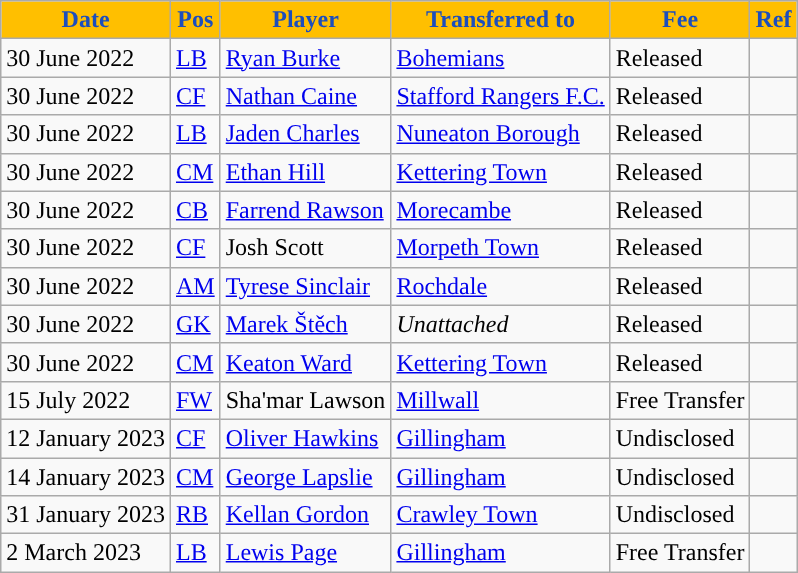<table class="wikitable plainrowheaders sortable">
<tr>
<th style="background:#ffbf00; color:#1C4EBD; ">Date</th>
<th style="background:#ffbf00; color:#1C4EBD; ">Pos</th>
<th style="background:#FFbf00; color:#1C4EBD; ">Player</th>
<th style="background:#FFbf00; color:#1C4EBD; ">Transferred to</th>
<th style="background:#FFbf00; color:#1C4EBD; ">Fee</th>
<th style="background:#FFbf00; color:#1C4EBD; ">Ref</th>
</tr>
<tr>
<td>30 June 2022</td>
<td><a href='#'>LB</a></td>
<td> <a href='#'>Ryan Burke</a></td>
<td> <a href='#'>Bohemians</a></td>
<td>Released</td>
<td></td>
</tr>
<tr>
<td>30 June 2022</td>
<td><a href='#'>CF</a></td>
<td> <a href='#'>Nathan Caine</a></td>
<td> <a href='#'>Stafford Rangers F.C.</a></td>
<td>Released</td>
<td></td>
</tr>
<tr>
<td>30 June 2022</td>
<td><a href='#'>LB</a></td>
<td> <a href='#'>Jaden Charles</a></td>
<td> <a href='#'>Nuneaton Borough</a></td>
<td>Released</td>
<td></td>
</tr>
<tr>
<td>30 June 2022</td>
<td><a href='#'>CM</a></td>
<td> <a href='#'>Ethan Hill</a></td>
<td> <a href='#'>Kettering Town</a></td>
<td>Released</td>
<td></td>
</tr>
<tr>
<td>30 June 2022</td>
<td><a href='#'>CB</a></td>
<td> <a href='#'>Farrend Rawson</a></td>
<td> <a href='#'>Morecambe</a></td>
<td>Released</td>
<td></td>
</tr>
<tr>
<td>30 June 2022</td>
<td><a href='#'>CF</a></td>
<td> Josh Scott</td>
<td> <a href='#'>Morpeth Town</a></td>
<td>Released</td>
<td></td>
</tr>
<tr>
<td>30 June 2022</td>
<td><a href='#'>AM</a></td>
<td> <a href='#'>Tyrese Sinclair</a></td>
<td> <a href='#'>Rochdale</a></td>
<td>Released</td>
<td></td>
</tr>
<tr>
<td>30 June 2022</td>
<td><a href='#'>GK</a></td>
<td> <a href='#'>Marek Štěch</a></td>
<td> <em>Unattached</em></td>
<td>Released</td>
<td></td>
</tr>
<tr>
<td>30 June 2022</td>
<td><a href='#'>CM</a></td>
<td> <a href='#'>Keaton Ward</a></td>
<td> <a href='#'>Kettering Town</a></td>
<td>Released</td>
<td></td>
</tr>
<tr>
<td>15 July 2022</td>
<td><a href='#'>FW</a></td>
<td> Sha'mar Lawson</td>
<td> <a href='#'>Millwall</a></td>
<td>Free Transfer</td>
<td></td>
</tr>
<tr>
<td>12 January 2023</td>
<td><a href='#'>CF</a></td>
<td> <a href='#'>Oliver Hawkins</a></td>
<td> <a href='#'>Gillingham</a></td>
<td>Undisclosed</td>
<td></td>
</tr>
<tr>
<td>14 January 2023</td>
<td><a href='#'>CM</a></td>
<td> <a href='#'>George Lapslie</a></td>
<td> <a href='#'>Gillingham</a></td>
<td>Undisclosed</td>
<td></td>
</tr>
<tr>
<td>31 January 2023</td>
<td><a href='#'>RB</a></td>
<td> <a href='#'>Kellan Gordon</a></td>
<td> <a href='#'>Crawley Town</a></td>
<td>Undisclosed</td>
<td></td>
</tr>
<tr>
<td>2 March 2023</td>
<td><a href='#'>LB</a></td>
<td> <a href='#'>Lewis Page</a></td>
<td> <a href='#'>Gillingham</a></td>
<td>Free Transfer</td>
<td></td>
</tr>
</table>
